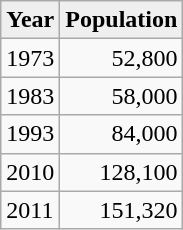<table class="wikitable" >
<tr>
<th style="background:#efefef;">Year</th>
<th style="background:#efefef;">Population</th>
</tr>
<tr>
<td>1973</td>
<td style="text-align:right;">52,800</td>
</tr>
<tr>
<td>1983</td>
<td style="text-align:right;">58,000</td>
</tr>
<tr>
<td>1993</td>
<td style="text-align:right;">84,000</td>
</tr>
<tr>
<td>2010</td>
<td style="text-align:right;">128,100</td>
</tr>
<tr>
<td>2011</td>
<td style="text-align:right;">151,320</td>
</tr>
</table>
